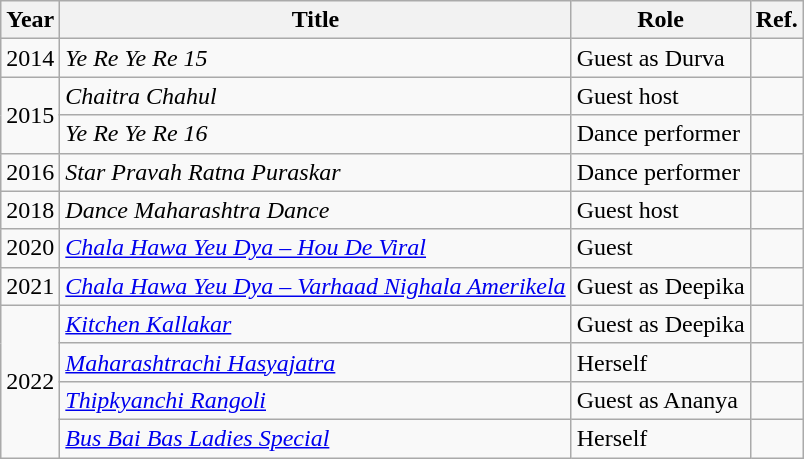<table class="wikitable">
<tr>
<th>Year</th>
<th>Title</th>
<th>Role</th>
<th>Ref.</th>
</tr>
<tr>
<td>2014</td>
<td><em>Ye Re Ye Re 15</em></td>
<td>Guest as Durva</td>
<td></td>
</tr>
<tr>
<td rowspan="2">2015</td>
<td><em>Chaitra Chahul</em></td>
<td>Guest host</td>
<td></td>
</tr>
<tr>
<td><em>Ye Re Ye Re 16</em></td>
<td>Dance performer</td>
<td></td>
</tr>
<tr>
<td>2016</td>
<td><em>Star Pravah Ratna Puraskar</em></td>
<td>Dance performer</td>
<td></td>
</tr>
<tr>
<td>2018</td>
<td><em>Dance Maharashtra Dance</em></td>
<td>Guest host</td>
<td></td>
</tr>
<tr>
<td>2020</td>
<td><em><a href='#'>Chala Hawa Yeu Dya – Hou De Viral</a></em></td>
<td>Guest</td>
<td></td>
</tr>
<tr>
<td>2021</td>
<td><em><a href='#'>Chala Hawa Yeu Dya – Varhaad Nighala Amerikela</a></em></td>
<td>Guest as Deepika</td>
<td></td>
</tr>
<tr>
<td rowspan="4">2022</td>
<td><em><a href='#'>Kitchen Kallakar</a></em></td>
<td>Guest as Deepika</td>
<td></td>
</tr>
<tr>
<td><em><a href='#'>Maharashtrachi Hasyajatra</a></em></td>
<td>Herself</td>
<td></td>
</tr>
<tr>
<td><em><a href='#'>Thipkyanchi Rangoli</a></em></td>
<td>Guest as Ananya</td>
<td></td>
</tr>
<tr>
<td><em><a href='#'>Bus Bai Bas Ladies Special</a></em></td>
<td>Herself</td>
<td></td>
</tr>
</table>
